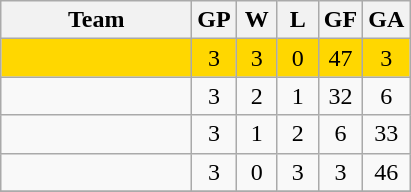<table class="wikitable" style="text-align:center">
<tr>
<th width="120">Team</th>
<th width="20">GP</th>
<th width="20">W</th>
<th width="20">L</th>
<th width="20">GF</th>
<th width="20">GA</th>
</tr>
<tr bgcolor="gold">
<td align=left> </td>
<td>3</td>
<td>3</td>
<td>0</td>
<td>47</td>
<td>3</td>
</tr>
<tr>
<td align=left></td>
<td>3</td>
<td>2</td>
<td>1</td>
<td>32</td>
<td>6</td>
</tr>
<tr>
<td align=left></td>
<td>3</td>
<td>1</td>
<td>2</td>
<td>6</td>
<td>33</td>
</tr>
<tr>
<td align=left></td>
<td>3</td>
<td>0</td>
<td>3</td>
<td>3</td>
<td>46</td>
</tr>
<tr>
</tr>
</table>
